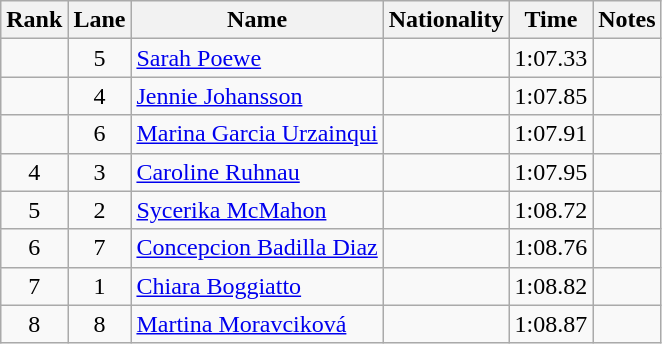<table class="wikitable sortable" style="text-align:center">
<tr>
<th>Rank</th>
<th>Lane</th>
<th>Name</th>
<th>Nationality</th>
<th>Time</th>
<th>Notes</th>
</tr>
<tr>
<td></td>
<td>5</td>
<td align=left><a href='#'>Sarah Poewe</a></td>
<td align=left></td>
<td>1:07.33</td>
<td></td>
</tr>
<tr>
<td></td>
<td>4</td>
<td align=left><a href='#'>Jennie Johansson</a></td>
<td align=left></td>
<td>1:07.85</td>
<td></td>
</tr>
<tr>
<td></td>
<td>6</td>
<td align=left><a href='#'>Marina Garcia Urzainqui</a></td>
<td align=left></td>
<td>1:07.91</td>
<td></td>
</tr>
<tr>
<td>4</td>
<td>3</td>
<td align=left><a href='#'>Caroline Ruhnau</a></td>
<td align=left></td>
<td>1:07.95</td>
<td></td>
</tr>
<tr>
<td>5</td>
<td>2</td>
<td align=left><a href='#'>Sycerika McMahon</a></td>
<td align=left></td>
<td>1:08.72</td>
<td></td>
</tr>
<tr>
<td>6</td>
<td>7</td>
<td align=left><a href='#'>Concepcion Badilla Diaz</a></td>
<td align=left></td>
<td>1:08.76</td>
<td></td>
</tr>
<tr>
<td>7</td>
<td>1</td>
<td align=left><a href='#'>Chiara Boggiatto</a></td>
<td align=left></td>
<td>1:08.82</td>
<td></td>
</tr>
<tr>
<td>8</td>
<td>8</td>
<td align=left><a href='#'>Martina Moravciková</a></td>
<td align=left></td>
<td>1:08.87</td>
<td></td>
</tr>
</table>
